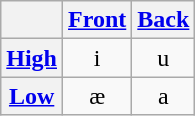<table class="IPA wikitable">
<tr>
<th></th>
<th><a href='#'>Front</a></th>
<th><a href='#'>Back</a></th>
</tr>
<tr align=center>
<th><a href='#'>High</a></th>
<td>i</td>
<td>u</td>
</tr>
<tr align=center>
<th><a href='#'>Low</a></th>
<td>æ</td>
<td>a</td>
</tr>
</table>
